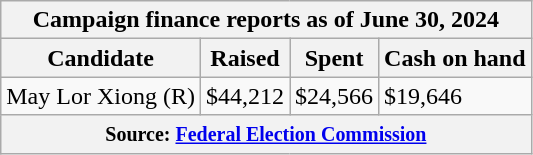<table class="wikitable sortable">
<tr>
<th colspan=4>Campaign finance reports as of June 30, 2024</th>
</tr>
<tr style="text-align:center;">
<th>Candidate</th>
<th>Raised</th>
<th>Spent</th>
<th>Cash on hand</th>
</tr>
<tr>
<td>May Lor Xiong (R)</td>
<td>$44,212</td>
<td>$24,566</td>
<td>$19,646</td>
</tr>
<tr>
<th colspan="4"><small>Source: <a href='#'>Federal Election Commission</a></small></th>
</tr>
</table>
